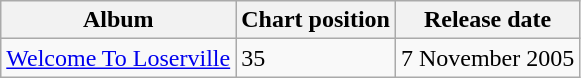<table class="wikitable">
<tr>
<th>Album</th>
<th>Chart position</th>
<th>Release date</th>
</tr>
<tr>
<td><a href='#'>Welcome To Loserville</a></td>
<td>35</td>
<td>7 November 2005</td>
</tr>
</table>
